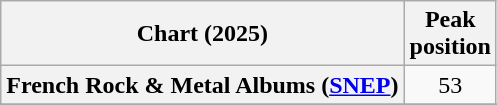<table class="wikitable sortable plainrowheaders" style="text-align:center">
<tr>
<th scope="col">Chart (2025)</th>
<th scope="col">Peak<br>position</th>
</tr>
<tr>
<th scope="row">French Rock & Metal Albums (<a href='#'>SNEP</a>)</th>
<td>53</td>
</tr>
<tr>
</tr>
<tr>
</tr>
<tr>
</tr>
<tr>
</tr>
</table>
